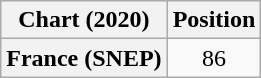<table class="wikitable plainrowheaders" style="text-align:center">
<tr>
<th scope="col">Chart (2020)</th>
<th scope="col">Position</th>
</tr>
<tr>
<th scope="row">France (SNEP)</th>
<td>86</td>
</tr>
</table>
